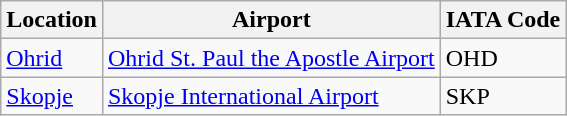<table class="wikitable">
<tr>
<th>Location</th>
<th>Airport</th>
<th>IATA Code</th>
</tr>
<tr>
<td><a href='#'>Ohrid</a></td>
<td><a href='#'>Ohrid St. Paul the Apostle Airport</a></td>
<td>OHD</td>
</tr>
<tr>
<td><a href='#'>Skopje</a></td>
<td><a href='#'>Skopje International Airport</a></td>
<td>SKP</td>
</tr>
</table>
